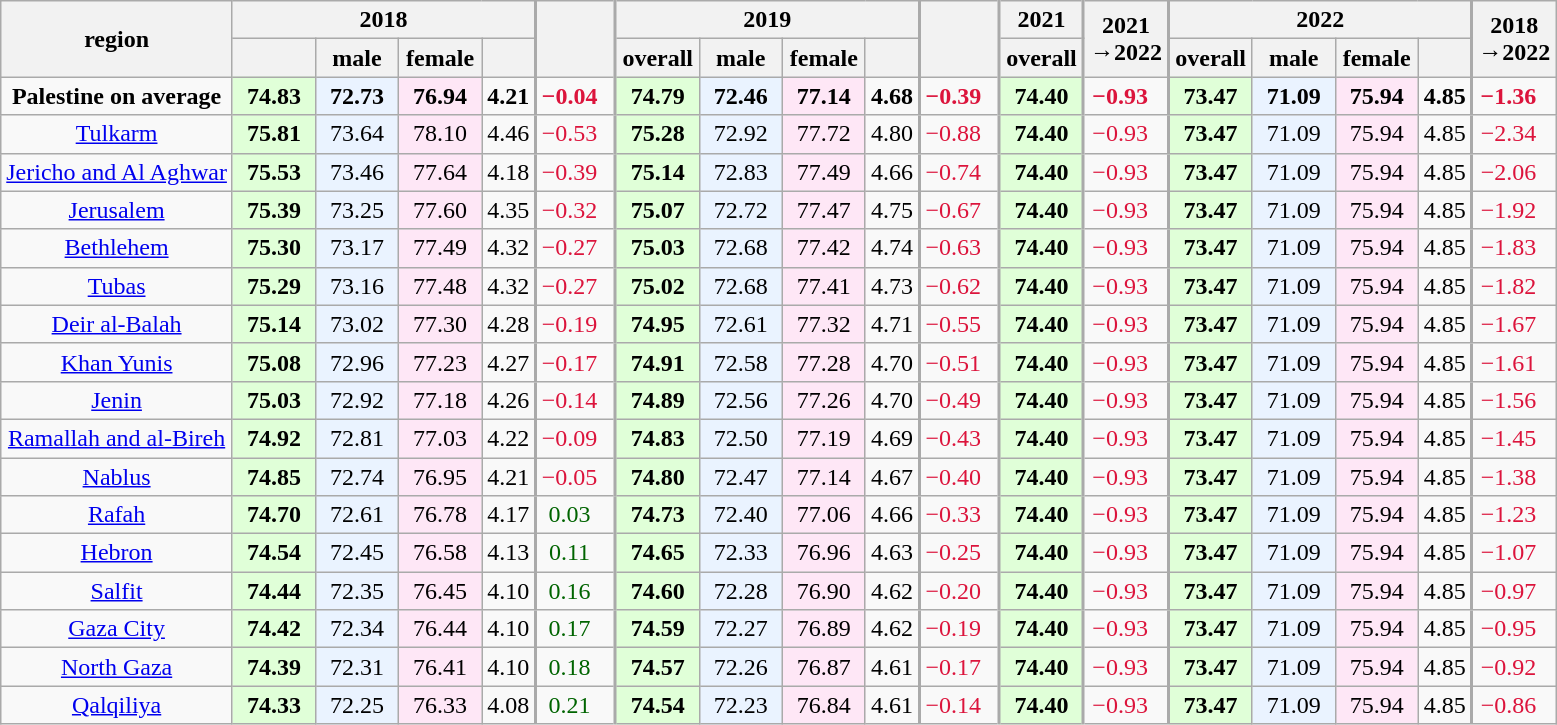<table class="wikitable sortable mw-datatable static-row-numbers sort-under col1left col6right col11right col13right col18right" style="text-align:center;">
<tr>
<th rowspan=2 style="vertical-align:middle;">region</th>
<th colspan=4>2018</th>
<th rowspan=2 style="vertical-align:middle;border-left-width:2px;"></th>
<th colspan=4 style="border-left-width:2px;">2019</th>
<th rowspan=2 style="vertical-align:middle;border-left-width:2px;"></th>
<th style="border-left-width:2px;">2021</th>
<th rowspan=2 style="vertical-align:middle;border-left-width:2px;">2021<br>→2022</th>
<th colspan=4 style="border-left-width:2px;">2022</th>
<th rowspan=2 style="vertical-align:middle;border-left-width:2px;">2018<br>→2022</th>
</tr>
<tr>
<th style="vertical-align:middle;min-width:3em;"></th>
<th style="vertical-align:middle;min-width:3em;">male</th>
<th style="vertical-align:middle;min-width:3em;">female</th>
<th></th>
<th style="vertical-align:middle;min-width:3em;border-left-width:2px;">overall</th>
<th style="vertical-align:middle;min-width:3em;">male</th>
<th style="vertical-align:middle;min-width:3em;">female</th>
<th></th>
<th style="vertical-align:middle;min-width:3em;border-left-width:2px;">overall</th>
<th style="vertical-align:middle;min-width:3em;border-left-width:2px;">overall</th>
<th style="vertical-align:middle;min-width:3em;">male</th>
<th style="vertical-align:middle;min-width:3em;">female</th>
<th></th>
</tr>
<tr class=static-row-header>
<td><strong>Palestine on average</strong></td>
<td style="background:#e0ffd8;"><strong>74.83</strong></td>
<td style="background:#eaf3ff;"><strong>72.73</strong></td>
<td style="background:#fee7f6;"><strong>76.94</strong></td>
<td><strong>4.21</strong></td>
<td style="padding-right:1.5ex;color:crimson;border-left-width:2px;"><strong>−0.04</strong></td>
<td style="background:#e0ffd8;border-left-width:2px;"><strong>74.79</strong></td>
<td style="background:#eaf3ff;"><strong>72.46</strong></td>
<td style="background:#fee7f6;"><strong>77.14</strong></td>
<td><strong>4.68</strong></td>
<td style="padding-right:1.5ex;color:crimson;border-left-width:2px;"><strong>−0.39</strong></td>
<td style="background:#e0ffd8;border-left-width:2px;"><strong>74.40</strong></td>
<td style="padding-right:1.5ex;color:crimson;border-left-width:2px;"><strong>−0.93</strong></td>
<td style="background:#e0ffd8;border-left-width:2px;"><strong>73.47</strong></td>
<td style="background:#eaf3ff;"><strong>71.09</strong></td>
<td style="background:#fee7f6;"><strong>75.94</strong></td>
<td><strong>4.85</strong></td>
<td style="padding-right:1.5ex;color:crimson;border-left-width:2px;"><strong>−1.36</strong></td>
</tr>
<tr>
<td><a href='#'>Tulkarm</a></td>
<td style="background:#e0ffd8;"><strong>75.81</strong></td>
<td style="background:#eaf3ff;">73.64</td>
<td style="background:#fee7f6;">78.10</td>
<td>4.46</td>
<td style="padding-right:1.5ex;color:crimson;border-left-width:2px;">−0.53</td>
<td style="background:#e0ffd8;border-left-width:2px;"><strong>75.28</strong></td>
<td style="background:#eaf3ff;">72.92</td>
<td style="background:#fee7f6;">77.72</td>
<td>4.80</td>
<td style="padding-right:1.5ex;color:crimson;border-left-width:2px;">−0.88</td>
<td style="background:#e0ffd8;border-left-width:2px;"><strong>74.40</strong></td>
<td style="padding-right:1.5ex;color:crimson;border-left-width:2px;">−0.93</td>
<td style="background:#e0ffd8;border-left-width:2px;"><strong>73.47</strong></td>
<td style="background:#eaf3ff;">71.09</td>
<td style="background:#fee7f6;">75.94</td>
<td>4.85</td>
<td style="padding-right:1.5ex;color:crimson;border-left-width:2px;">−2.34</td>
</tr>
<tr>
<td><a href='#'>Jericho and Al Aghwar</a></td>
<td style="background:#e0ffd8;"><strong>75.53</strong></td>
<td style="background:#eaf3ff;">73.46</td>
<td style="background:#fee7f6;">77.64</td>
<td>4.18</td>
<td style="padding-right:1.5ex;color:crimson;border-left-width:2px;">−0.39</td>
<td style="background:#e0ffd8;border-left-width:2px;"><strong>75.14</strong></td>
<td style="background:#eaf3ff;">72.83</td>
<td style="background:#fee7f6;">77.49</td>
<td>4.66</td>
<td style="padding-right:1.5ex;color:crimson;border-left-width:2px;">−0.74</td>
<td style="background:#e0ffd8;border-left-width:2px;"><strong>74.40</strong></td>
<td style="padding-right:1.5ex;color:crimson;border-left-width:2px;">−0.93</td>
<td style="background:#e0ffd8;border-left-width:2px;"><strong>73.47</strong></td>
<td style="background:#eaf3ff;">71.09</td>
<td style="background:#fee7f6;">75.94</td>
<td>4.85</td>
<td style="padding-right:1.5ex;color:crimson;border-left-width:2px;">−2.06</td>
</tr>
<tr>
<td><a href='#'>Jerusalem</a></td>
<td style="background:#e0ffd8;"><strong>75.39</strong></td>
<td style="background:#eaf3ff;">73.25</td>
<td style="background:#fee7f6;">77.60</td>
<td>4.35</td>
<td style="padding-right:1.5ex;color:crimson;border-left-width:2px;">−0.32</td>
<td style="background:#e0ffd8;border-left-width:2px;"><strong>75.07</strong></td>
<td style="background:#eaf3ff;">72.72</td>
<td style="background:#fee7f6;">77.47</td>
<td>4.75</td>
<td style="padding-right:1.5ex;color:crimson;border-left-width:2px;">−0.67</td>
<td style="background:#e0ffd8;border-left-width:2px;"><strong>74.40</strong></td>
<td style="padding-right:1.5ex;color:crimson;border-left-width:2px;">−0.93</td>
<td style="background:#e0ffd8;border-left-width:2px;"><strong>73.47</strong></td>
<td style="background:#eaf3ff;">71.09</td>
<td style="background:#fee7f6;">75.94</td>
<td>4.85</td>
<td style="padding-right:1.5ex;color:crimson;border-left-width:2px;">−1.92</td>
</tr>
<tr>
<td><a href='#'>Bethlehem</a></td>
<td style="background:#e0ffd8;"><strong>75.30</strong></td>
<td style="background:#eaf3ff;">73.17</td>
<td style="background:#fee7f6;">77.49</td>
<td>4.32</td>
<td style="padding-right:1.5ex;color:crimson;border-left-width:2px;">−0.27</td>
<td style="background:#e0ffd8;border-left-width:2px;"><strong>75.03</strong></td>
<td style="background:#eaf3ff;">72.68</td>
<td style="background:#fee7f6;">77.42</td>
<td>4.74</td>
<td style="padding-right:1.5ex;color:crimson;border-left-width:2px;">−0.63</td>
<td style="background:#e0ffd8;border-left-width:2px;"><strong>74.40</strong></td>
<td style="padding-right:1.5ex;color:crimson;border-left-width:2px;">−0.93</td>
<td style="background:#e0ffd8;border-left-width:2px;"><strong>73.47</strong></td>
<td style="background:#eaf3ff;">71.09</td>
<td style="background:#fee7f6;">75.94</td>
<td>4.85</td>
<td style="padding-right:1.5ex;color:crimson;border-left-width:2px;">−1.83</td>
</tr>
<tr>
<td><a href='#'>Tubas</a></td>
<td style="background:#e0ffd8;"><strong>75.29</strong></td>
<td style="background:#eaf3ff;">73.16</td>
<td style="background:#fee7f6;">77.48</td>
<td>4.32</td>
<td style="padding-right:1.5ex;color:crimson;border-left-width:2px;">−0.27</td>
<td style="background:#e0ffd8;border-left-width:2px;"><strong>75.02</strong></td>
<td style="background:#eaf3ff;">72.68</td>
<td style="background:#fee7f6;">77.41</td>
<td>4.73</td>
<td style="padding-right:1.5ex;color:crimson;border-left-width:2px;">−0.62</td>
<td style="background:#e0ffd8;border-left-width:2px;"><strong>74.40</strong></td>
<td style="padding-right:1.5ex;color:crimson;border-left-width:2px;">−0.93</td>
<td style="background:#e0ffd8;border-left-width:2px;"><strong>73.47</strong></td>
<td style="background:#eaf3ff;">71.09</td>
<td style="background:#fee7f6;">75.94</td>
<td>4.85</td>
<td style="padding-right:1.5ex;color:crimson;border-left-width:2px;">−1.82</td>
</tr>
<tr>
<td><a href='#'>Deir al-Balah</a></td>
<td style="background:#e0ffd8;"><strong>75.14</strong></td>
<td style="background:#eaf3ff;">73.02</td>
<td style="background:#fee7f6;">77.30</td>
<td>4.28</td>
<td style="padding-right:1.5ex;color:crimson;border-left-width:2px;">−0.19</td>
<td style="background:#e0ffd8;border-left-width:2px;"><strong>74.95</strong></td>
<td style="background:#eaf3ff;">72.61</td>
<td style="background:#fee7f6;">77.32</td>
<td>4.71</td>
<td style="padding-right:1.5ex;color:crimson;border-left-width:2px;">−0.55</td>
<td style="background:#e0ffd8;border-left-width:2px;"><strong>74.40</strong></td>
<td style="padding-right:1.5ex;color:crimson;border-left-width:2px;">−0.93</td>
<td style="background:#e0ffd8;border-left-width:2px;"><strong>73.47</strong></td>
<td style="background:#eaf3ff;">71.09</td>
<td style="background:#fee7f6;">75.94</td>
<td>4.85</td>
<td style="padding-right:1.5ex;color:crimson;border-left-width:2px;">−1.67</td>
</tr>
<tr>
<td><a href='#'>Khan Yunis</a></td>
<td style="background:#e0ffd8;"><strong>75.08</strong></td>
<td style="background:#eaf3ff;">72.96</td>
<td style="background:#fee7f6;">77.23</td>
<td>4.27</td>
<td style="padding-right:1.5ex;color:crimson;border-left-width:2px;">−0.17</td>
<td style="background:#e0ffd8;border-left-width:2px;"><strong>74.91</strong></td>
<td style="background:#eaf3ff;">72.58</td>
<td style="background:#fee7f6;">77.28</td>
<td>4.70</td>
<td style="padding-right:1.5ex;color:crimson;border-left-width:2px;">−0.51</td>
<td style="background:#e0ffd8;border-left-width:2px;"><strong>74.40</strong></td>
<td style="padding-right:1.5ex;color:crimson;border-left-width:2px;">−0.93</td>
<td style="background:#e0ffd8;border-left-width:2px;"><strong>73.47</strong></td>
<td style="background:#eaf3ff;">71.09</td>
<td style="background:#fee7f6;">75.94</td>
<td>4.85</td>
<td style="padding-right:1.5ex;color:crimson;border-left-width:2px;">−1.61</td>
</tr>
<tr>
<td><a href='#'>Jenin</a></td>
<td style="background:#e0ffd8;"><strong>75.03</strong></td>
<td style="background:#eaf3ff;">72.92</td>
<td style="background:#fee7f6;">77.18</td>
<td>4.26</td>
<td style="padding-right:1.5ex;color:crimson;border-left-width:2px;">−0.14</td>
<td style="background:#e0ffd8;border-left-width:2px;"><strong>74.89</strong></td>
<td style="background:#eaf3ff;">72.56</td>
<td style="background:#fee7f6;">77.26</td>
<td>4.70</td>
<td style="padding-right:1.5ex;color:crimson;border-left-width:2px;">−0.49</td>
<td style="background:#e0ffd8;border-left-width:2px;"><strong>74.40</strong></td>
<td style="padding-right:1.5ex;color:crimson;border-left-width:2px;">−0.93</td>
<td style="background:#e0ffd8;border-left-width:2px;"><strong>73.47</strong></td>
<td style="background:#eaf3ff;">71.09</td>
<td style="background:#fee7f6;">75.94</td>
<td>4.85</td>
<td style="padding-right:1.5ex;color:crimson;border-left-width:2px;">−1.56</td>
</tr>
<tr>
<td><a href='#'>Ramallah and al-Bireh</a></td>
<td style="background:#e0ffd8;"><strong>74.92</strong></td>
<td style="background:#eaf3ff;">72.81</td>
<td style="background:#fee7f6;">77.03</td>
<td>4.22</td>
<td style="padding-right:1.5ex;color:crimson;border-left-width:2px;">−0.09</td>
<td style="background:#e0ffd8;border-left-width:2px;"><strong>74.83</strong></td>
<td style="background:#eaf3ff;">72.50</td>
<td style="background:#fee7f6;">77.19</td>
<td>4.69</td>
<td style="padding-right:1.5ex;color:crimson;border-left-width:2px;">−0.43</td>
<td style="background:#e0ffd8;border-left-width:2px;"><strong>74.40</strong></td>
<td style="padding-right:1.5ex;color:crimson;border-left-width:2px;">−0.93</td>
<td style="background:#e0ffd8;border-left-width:2px;"><strong>73.47</strong></td>
<td style="background:#eaf3ff;">71.09</td>
<td style="background:#fee7f6;">75.94</td>
<td>4.85</td>
<td style="padding-right:1.5ex;color:crimson;border-left-width:2px;">−1.45</td>
</tr>
<tr>
<td><a href='#'>Nablus</a></td>
<td style="background:#e0ffd8;"><strong>74.85</strong></td>
<td style="background:#eaf3ff;">72.74</td>
<td style="background:#fee7f6;">76.95</td>
<td>4.21</td>
<td style="padding-right:1.5ex;color:crimson;border-left-width:2px;">−0.05</td>
<td style="background:#e0ffd8;border-left-width:2px;"><strong>74.80</strong></td>
<td style="background:#eaf3ff;">72.47</td>
<td style="background:#fee7f6;">77.14</td>
<td>4.67</td>
<td style="padding-right:1.5ex;color:crimson;border-left-width:2px;">−0.40</td>
<td style="background:#e0ffd8;border-left-width:2px;"><strong>74.40</strong></td>
<td style="padding-right:1.5ex;color:crimson;border-left-width:2px;">−0.93</td>
<td style="background:#e0ffd8;border-left-width:2px;"><strong>73.47</strong></td>
<td style="background:#eaf3ff;">71.09</td>
<td style="background:#fee7f6;">75.94</td>
<td>4.85</td>
<td style="padding-right:1.5ex;color:crimson;border-left-width:2px;">−1.38</td>
</tr>
<tr>
<td><a href='#'>Rafah</a></td>
<td style="background:#e0ffd8;"><strong>74.70</strong></td>
<td style="background:#eaf3ff;">72.61</td>
<td style="background:#fee7f6;">76.78</td>
<td>4.17</td>
<td style="padding-right:1.5ex;color:darkgreen;border-left-width:2px;">0.03</td>
<td style="background:#e0ffd8;border-left-width:2px;"><strong>74.73</strong></td>
<td style="background:#eaf3ff;">72.40</td>
<td style="background:#fee7f6;">77.06</td>
<td>4.66</td>
<td style="padding-right:1.5ex;color:crimson;border-left-width:2px;">−0.33</td>
<td style="background:#e0ffd8;border-left-width:2px;"><strong>74.40</strong></td>
<td style="padding-right:1.5ex;color:crimson;border-left-width:2px;">−0.93</td>
<td style="background:#e0ffd8;border-left-width:2px;"><strong>73.47</strong></td>
<td style="background:#eaf3ff;">71.09</td>
<td style="background:#fee7f6;">75.94</td>
<td>4.85</td>
<td style="padding-right:1.5ex;color:crimson;border-left-width:2px;">−1.23</td>
</tr>
<tr>
<td><a href='#'>Hebron</a></td>
<td style="background:#e0ffd8;"><strong>74.54</strong></td>
<td style="background:#eaf3ff;">72.45</td>
<td style="background:#fee7f6;">76.58</td>
<td>4.13</td>
<td style="padding-right:1.5ex;color:darkgreen;border-left-width:2px;">0.11</td>
<td style="background:#e0ffd8;border-left-width:2px;"><strong>74.65</strong></td>
<td style="background:#eaf3ff;">72.33</td>
<td style="background:#fee7f6;">76.96</td>
<td>4.63</td>
<td style="padding-right:1.5ex;color:crimson;border-left-width:2px;">−0.25</td>
<td style="background:#e0ffd8;border-left-width:2px;"><strong>74.40</strong></td>
<td style="padding-right:1.5ex;color:crimson;border-left-width:2px;">−0.93</td>
<td style="background:#e0ffd8;border-left-width:2px;"><strong>73.47</strong></td>
<td style="background:#eaf3ff;">71.09</td>
<td style="background:#fee7f6;">75.94</td>
<td>4.85</td>
<td style="padding-right:1.5ex;color:crimson;border-left-width:2px;">−1.07</td>
</tr>
<tr>
<td><a href='#'>Salfit</a></td>
<td style="background:#e0ffd8;"><strong>74.44</strong></td>
<td style="background:#eaf3ff;">72.35</td>
<td style="background:#fee7f6;">76.45</td>
<td>4.10</td>
<td style="padding-right:1.5ex;color:darkgreen;border-left-width:2px;">0.16</td>
<td style="background:#e0ffd8;border-left-width:2px;"><strong>74.60</strong></td>
<td style="background:#eaf3ff;">72.28</td>
<td style="background:#fee7f6;">76.90</td>
<td>4.62</td>
<td style="padding-right:1.5ex;color:crimson;border-left-width:2px;">−0.20</td>
<td style="background:#e0ffd8;border-left-width:2px;"><strong>74.40</strong></td>
<td style="padding-right:1.5ex;color:crimson;border-left-width:2px;">−0.93</td>
<td style="background:#e0ffd8;border-left-width:2px;"><strong>73.47</strong></td>
<td style="background:#eaf3ff;">71.09</td>
<td style="background:#fee7f6;">75.94</td>
<td>4.85</td>
<td style="padding-right:1.5ex;color:crimson;border-left-width:2px;">−0.97</td>
</tr>
<tr>
<td><a href='#'>Gaza City</a></td>
<td style="background:#e0ffd8;"><strong>74.42</strong></td>
<td style="background:#eaf3ff;">72.34</td>
<td style="background:#fee7f6;">76.44</td>
<td>4.10</td>
<td style="padding-right:1.5ex;color:darkgreen;border-left-width:2px;">0.17</td>
<td style="background:#e0ffd8;border-left-width:2px;"><strong>74.59</strong></td>
<td style="background:#eaf3ff;">72.27</td>
<td style="background:#fee7f6;">76.89</td>
<td>4.62</td>
<td style="padding-right:1.5ex;color:crimson;border-left-width:2px;">−0.19</td>
<td style="background:#e0ffd8;border-left-width:2px;"><strong>74.40</strong></td>
<td style="padding-right:1.5ex;color:crimson;border-left-width:2px;">−0.93</td>
<td style="background:#e0ffd8;border-left-width:2px;"><strong>73.47</strong></td>
<td style="background:#eaf3ff;">71.09</td>
<td style="background:#fee7f6;">75.94</td>
<td>4.85</td>
<td style="padding-right:1.5ex;color:crimson;border-left-width:2px;">−0.95</td>
</tr>
<tr>
<td><a href='#'>North Gaza</a></td>
<td style="background:#e0ffd8;"><strong>74.39</strong></td>
<td style="background:#eaf3ff;">72.31</td>
<td style="background:#fee7f6;">76.41</td>
<td>4.10</td>
<td style="padding-right:1.5ex;color:darkgreen;border-left-width:2px;">0.18</td>
<td style="background:#e0ffd8;border-left-width:2px;"><strong>74.57</strong></td>
<td style="background:#eaf3ff;">72.26</td>
<td style="background:#fee7f6;">76.87</td>
<td>4.61</td>
<td style="padding-right:1.5ex;color:crimson;border-left-width:2px;">−0.17</td>
<td style="background:#e0ffd8;border-left-width:2px;"><strong>74.40</strong></td>
<td style="padding-right:1.5ex;color:crimson;border-left-width:2px;">−0.93</td>
<td style="background:#e0ffd8;border-left-width:2px;"><strong>73.47</strong></td>
<td style="background:#eaf3ff;">71.09</td>
<td style="background:#fee7f6;">75.94</td>
<td>4.85</td>
<td style="padding-right:1.5ex;color:crimson;border-left-width:2px;">−0.92</td>
</tr>
<tr>
<td><a href='#'>Qalqiliya</a></td>
<td style="background:#e0ffd8;"><strong>74.33</strong></td>
<td style="background:#eaf3ff;">72.25</td>
<td style="background:#fee7f6;">76.33</td>
<td>4.08</td>
<td style="padding-right:1.5ex;color:darkgreen;border-left-width:2px;">0.21</td>
<td style="background:#e0ffd8;border-left-width:2px;"><strong>74.54</strong></td>
<td style="background:#eaf3ff;">72.23</td>
<td style="background:#fee7f6;">76.84</td>
<td>4.61</td>
<td style="padding-right:1.5ex;color:crimson;border-left-width:2px;">−0.14</td>
<td style="background:#e0ffd8;border-left-width:2px;"><strong>74.40</strong></td>
<td style="padding-right:1.5ex;color:crimson;border-left-width:2px;">−0.93</td>
<td style="background:#e0ffd8;border-left-width:2px;"><strong>73.47</strong></td>
<td style="background:#eaf3ff;">71.09</td>
<td style="background:#fee7f6;">75.94</td>
<td>4.85</td>
<td style="padding-right:1.5ex;color:crimson;border-left-width:2px;">−0.86</td>
</tr>
</table>
